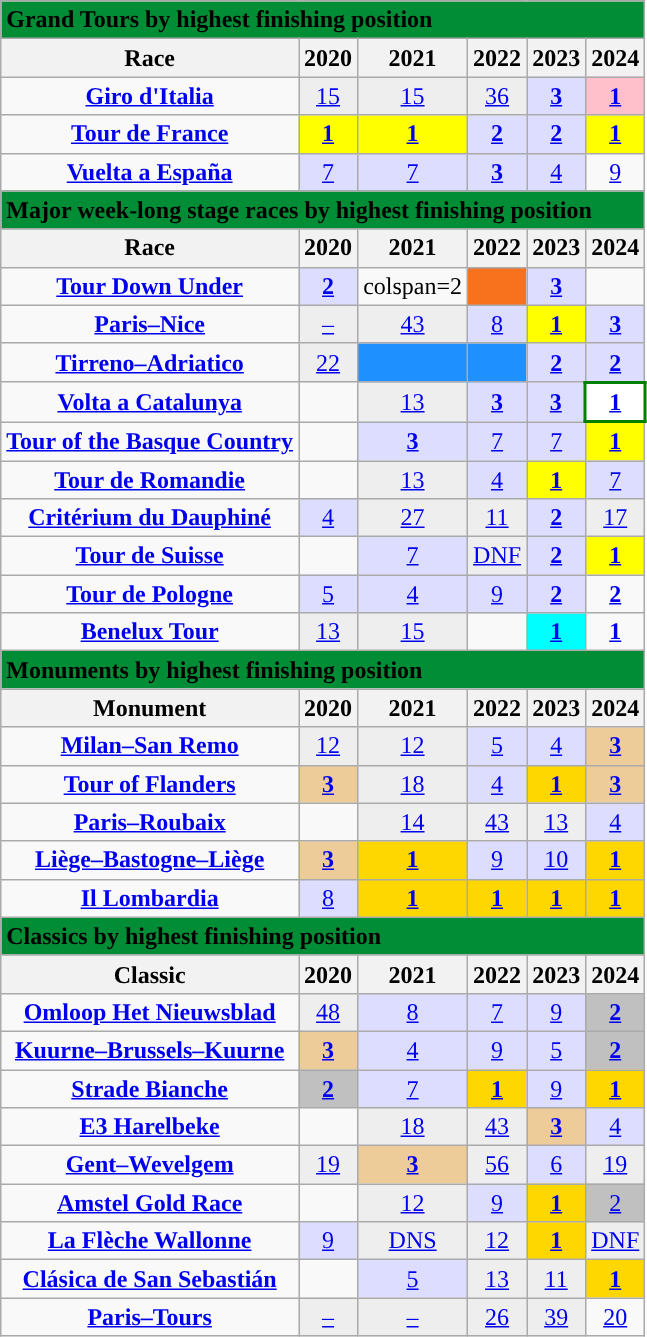<table class="wikitable">
<tr>
<td style="background:#008D35;" colspan=30><strong>Grand Tours by highest finishing position</strong></td>
</tr>
<tr>
<th>Race</th>
<th>2020</th>
<th>2021</th>
<th>2022</th>
<th>2023</th>
<th>2024</th>
</tr>
<tr align="center">
<td><strong><a href='#'>Giro d'Italia</a></strong></td>
<td style="background:#eee;"><a href='#'>15</a></td>
<td style="background:#eee;"><a href='#'>15</a></td>
<td style="background:#eee;"><a href='#'>36</a></td>
<td style="background:#ddf;"><a href='#'><strong>3</strong></a></td>
<td style="background:pink;"><a href='#'><strong>1</strong></a></td>
</tr>
<tr align="center">
<td><strong><a href='#'>Tour de France</a></strong></td>
<td style="background:yellow;"><a href='#'><strong>1</strong></a></td>
<td style="background:yellow;"><a href='#'><strong>1</strong></a></td>
<td style="background:#ddf;"><a href='#'><strong>2</strong></a></td>
<td style="background:#ddf;"><a href='#'><strong>2</strong></a></td>
<td style="background:yellow;"><a href='#'><strong>1</strong></a></td>
</tr>
<tr align="center">
<td><strong><a href='#'>Vuelta a España</a></strong></td>
<td style="background:#ddf;"><a href='#'>7</a></td>
<td style="background:#ddf;"><a href='#'>7</a></td>
<td style="background:#ddf;"><a href='#'><strong>3</strong></a></td>
<td style="background:#ddf;"><a href='#'>4</a></td>
<td><a href='#'>9</a></td>
</tr>
<tr>
<td style="background:#008D35;" colspan=30><strong>Major week-long stage races by highest finishing position</strong></td>
</tr>
<tr>
<th>Race</th>
<th>2020</th>
<th>2021</th>
<th>2022</th>
<th>2023</th>
<th>2024</th>
</tr>
<tr align="center">
<td><strong><a href='#'>Tour Down Under</a></strong></td>
<td style="background:#ddf;"><a href='#'><strong>2</strong></a></td>
<td>colspan=2 </td>
<td style="background:#F8721E;"></td>
<td style="background:#ddf;"><a href='#'><strong>3</strong></a></td>
</tr>
<tr align="center">
<td><strong><a href='#'>Paris–Nice</a></strong></td>
<td style="background:#eee;"><a href='#'>–</a></td>
<td style="background:#eee;"><a href='#'>43</a></td>
<td style="background:#ddf;"><a href='#'>8</a></td>
<td style="background:yellow;"><a href='#'><strong>1</strong></a></td>
<td style="background:#ddf;"><a href='#'><strong>3</strong></a></td>
</tr>
<tr align="center">
<td><strong><a href='#'>Tirreno–Adriatico</a></strong></td>
<td style="background:#eee;"><a href='#'>22</a></td>
<td style="background:dodgerblue;"></td>
<td style="background:dodgerblue;"></td>
<td style="background:#ddf;"><a href='#'><strong>2</strong></a></td>
<td style="background:#ddf;"><a href='#'><strong>2</strong></a></td>
</tr>
<tr align="center">
<td><strong><a href='#'>Volta a Catalunya</a></strong></td>
<td></td>
<td style="background:#eee;"><a href='#'>13</a></td>
<td style="background:#ddf;"><a href='#'><strong>3</strong></a></td>
<td style="background:#ddf;"><a href='#'><strong>3</strong></a></td>
<td style="background:white; border:2px solid green;"><a href='#'><strong>1</strong></a></td>
</tr>
<tr align="center">
<td><strong><a href='#'>Tour of the Basque Country</a></strong></td>
<td></td>
<td style="background:#ddf;"><a href='#'><strong>3</strong></a></td>
<td style="background:#ddf;"><a href='#'>7</a></td>
<td style="background:#ddf;"><a href='#'>7</a></td>
<td style="background:yellow;"><a href='#'><strong>1</strong></a></td>
</tr>
<tr align="center">
<td><strong><a href='#'>Tour de Romandie</a></strong></td>
<td></td>
<td style="background:#eee;"><a href='#'>13</a></td>
<td style="background:#ddf;"><a href='#'>4</a></td>
<td style="background:yellow;"><a href='#'><strong>1</strong></a></td>
<td style="background:#ddf;"><a href='#'>7</a></td>
</tr>
<tr align="center">
<td><strong><a href='#'>Critérium du Dauphiné</a></strong></td>
<td style="background:#ddf;"><a href='#'>4</a></td>
<td style="background:#eee;"><a href='#'>27</a></td>
<td style="background:#eee;"><a href='#'>11</a></td>
<td style="background:#ddf;"><a href='#'><strong>2</strong></a></td>
<td style="background:#eee;"><a href='#'>17</a></td>
</tr>
<tr align="center">
<td><strong><a href='#'>Tour de Suisse</a></strong></td>
<td></td>
<td style="background:#ddf;"><a href='#'>7</a></td>
<td style="background:#eee;"><a href='#'>DNF</a></td>
<td style="background:#ddf;"><a href='#'><strong>2</strong></a></td>
<td style="background:yellow;"><a href='#'><strong>1</strong></a></td>
</tr>
<tr align="center">
<td><strong><a href='#'>Tour de Pologne</a></strong></td>
<td style="background:#ddf;"><a href='#'>5</a></td>
<td style="background:#ddf;"><a href='#'>4</a></td>
<td style="background:#ddf;"><a href='#'>9</a></td>
<td style="background:#ddf;"><a href='#'><strong>2</strong></a></td>
<td><strong><a href='#'>2</a></strong></td>
</tr>
<tr align="center">
<td><strong><a href='#'>Benelux Tour</a></strong></td>
<td style="background:#eee;"><a href='#'>13</a></td>
<td style="background:#eee;"><a href='#'>15</a></td>
<td></td>
<td style="background:cyan;"><a href='#'><strong>1</strong></a></td>
<td><strong><a href='#'>1</a></strong></td>
</tr>
<tr>
<td style="background:#008D35;" colspan=30><strong>Monuments by highest finishing position</strong></td>
</tr>
<tr>
<th>Monument</th>
<th>2020</th>
<th>2021</th>
<th>2022</th>
<th>2023</th>
<th>2024</th>
</tr>
<tr align="center">
<td><strong><a href='#'>Milan–San Remo</a></strong></td>
<td style="background:#eee;"><a href='#'>12</a></td>
<td style="background:#eee;"><a href='#'>12</a></td>
<td style="background:#ddf;"><a href='#'>5</a></td>
<td style="background:#ddf;"><a href='#'>4</a></td>
<td style="background:#ec9;"><a href='#'><strong>3</strong></a></td>
</tr>
<tr align="center">
<td><strong><a href='#'>Tour of Flanders</a></strong></td>
<td style="background:#ec9;"><a href='#'><strong>3</strong></a></td>
<td style="background:#eee;"><a href='#'>18</a></td>
<td style="background:#ddf;"><a href='#'>4</a></td>
<td style="background:gold;"><a href='#'><strong>1</strong></a></td>
<td style="background:#ec9;"><a href='#'><strong>3</strong></a></td>
</tr>
<tr align="center">
<td><strong><a href='#'>Paris–Roubaix</a></strong></td>
<td></td>
<td style="background:#eee;"><a href='#'>14</a></td>
<td style="background:#eee;"><a href='#'>43</a></td>
<td style="background:#eee;"><a href='#'>13</a></td>
<td style="background:#ddf;"><a href='#'>4</a></td>
</tr>
<tr align="center">
<td><strong><a href='#'>Liège–Bastogne–Liège</a></strong></td>
<td style="background:#ec9;"><a href='#'><strong>3</strong></a></td>
<td style="background:gold;"><a href='#'><strong>1</strong></a></td>
<td style="background:#ddf;"><a href='#'>9</a></td>
<td style="background:#ddf;"><a href='#'>10</a></td>
<td style="background:gold;"><a href='#'><strong>1</strong></a></td>
</tr>
<tr align="center">
<td><strong><a href='#'>Il Lombardia</a></strong></td>
<td style="background:#ddf;"><a href='#'>8</a></td>
<td style="background:gold;"><a href='#'><strong>1</strong></a></td>
<td style="background:gold;"><a href='#'><strong>1</strong></a></td>
<td style="background:gold;"><a href='#'><strong>1</strong></a></td>
<td style="background:gold;"><a href='#'><strong>1</strong></a></td>
</tr>
<tr>
<td style="background:#008D35;" colspan=30><strong>Classics by highest finishing position</strong></td>
</tr>
<tr>
<th>Classic</th>
<th>2020</th>
<th>2021</th>
<th>2022</th>
<th>2023</th>
<th>2024</th>
</tr>
<tr align="center">
<td><strong><a href='#'>Omloop Het Nieuwsblad</a></strong></td>
<td style="background:#eee;"><a href='#'>48</a></td>
<td style="background:#ddf;"><a href='#'>8</a></td>
<td style="background:#ddf;"><a href='#'>7</a></td>
<td style="background:#ddf;"><a href='#'>9</a></td>
<td style="background:silver;"><a href='#'><strong>2</strong></a></td>
</tr>
<tr align="center">
<td><strong><a href='#'>Kuurne–Brussels–Kuurne</a></strong></td>
<td style="background:#ec9;"><a href='#'><strong>3</strong></a></td>
<td style="background:#ddf;"><a href='#'>4</a></td>
<td style="background:#ddf;"><a href='#'>9</a></td>
<td style="background:#ddf;"><a href='#'>5</a></td>
<td style="background:silver;"><a href='#'><strong>2</strong></a></td>
</tr>
<tr align="center">
<td><strong><a href='#'>Strade Bianche</a></strong></td>
<td style="background:silver;"><a href='#'><strong>2</strong></a></td>
<td style="background:#ddf;"><a href='#'>7</a></td>
<td style="background:gold;"><a href='#'><strong>1</strong></a></td>
<td style="background:#ddf;"><a href='#'>9</a></td>
<td style="background:gold;"><a href='#'><strong>1</strong></a></td>
</tr>
<tr align="center">
<td><strong><a href='#'>E3 Harelbeke</a></strong></td>
<td></td>
<td style="background:#eee;"><a href='#'>18</a></td>
<td style="background:#eee;"><a href='#'>43</a></td>
<td style="background:#ec9;"><a href='#'><strong>3</strong></a></td>
<td style="background:#ddf;"><a href='#'>4</a></td>
</tr>
<tr align="center">
<td><strong><a href='#'>Gent–Wevelgem</a></strong></td>
<td style="background:#eee;"><a href='#'>19</a></td>
<td style="background:#ec9;"><a href='#'><strong>3</strong></a></td>
<td style="background:#eee;"><a href='#'>56</a></td>
<td style="background:#ddf;"><a href='#'>6</a></td>
<td style="background:#eee;"><a href='#'>19</a></td>
</tr>
<tr align="center">
<td><strong><a href='#'>Amstel Gold Race</a></strong></td>
<td></td>
<td style="background:#eee;"><a href='#'>12</a></td>
<td style="background:#ddf;"><a href='#'>9</a></td>
<td style="background:gold;"><a href='#'><strong>1</strong></a></td>
<td style="background:silver;"><a href='#'>2</a></td>
</tr>
<tr align="center">
<td><strong><a href='#'>La Flèche Wallonne</a></strong></td>
<td style="background:#ddf;"><a href='#'>9</a></td>
<td style="background:#eee;"><a href='#'>DNS</a></td>
<td style="background:#eee;"><a href='#'>12</a></td>
<td style="background:gold;"><a href='#'><strong>1</strong></a></td>
<td style="background:#eee;"><a href='#'>DNF</a></td>
</tr>
<tr align="center">
<td><strong><a href='#'>Clásica de San Sebastián</a></strong></td>
<td></td>
<td style="background:#ddf;"><a href='#'>5</a></td>
<td style="background:#eee;"><a href='#'>13</a></td>
<td style="background:#eee;"><a href='#'>11</a></td>
<td style="background:gold;"><a href='#'><strong>1</strong></a></td>
</tr>
<tr align="center">
<td><strong><a href='#'>Paris–Tours</a></strong></td>
<td style="background:#eee;"><a href='#'>–</a></td>
<td style="background:#eee;"><a href='#'>–</a></td>
<td style="background:#eee;"><a href='#'>26</a></td>
<td style="background:#eee;"><a href='#'>39</a></td>
<td><a href='#'>20</a></td>
</tr>
</table>
